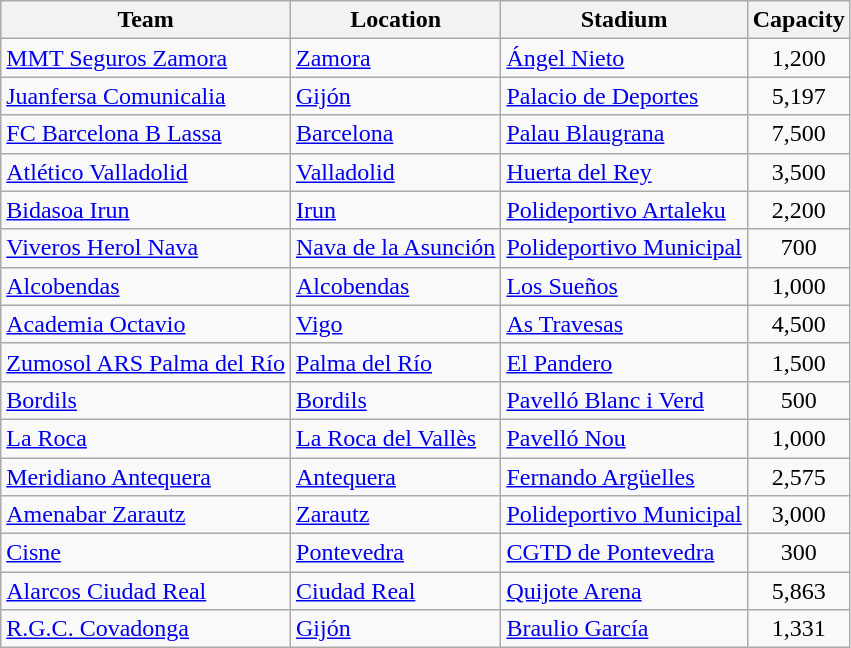<table class="wikitable sortable">
<tr>
<th>Team</th>
<th>Location</th>
<th>Stadium</th>
<th>Capacity</th>
</tr>
<tr>
<td><a href='#'>MMT Seguros Zamora</a></td>
<td><a href='#'>Zamora</a></td>
<td><a href='#'>Ángel Nieto</a></td>
<td align="center">1,200</td>
</tr>
<tr>
<td><a href='#'>Juanfersa Comunicalia</a></td>
<td><a href='#'>Gijón</a></td>
<td><a href='#'>Palacio de Deportes</a></td>
<td align="center">5,197</td>
</tr>
<tr>
<td><a href='#'>FC Barcelona B Lassa</a></td>
<td><a href='#'>Barcelona</a></td>
<td><a href='#'>Palau Blaugrana</a></td>
<td align="center">7,500</td>
</tr>
<tr>
<td><a href='#'>Atlético Valladolid</a></td>
<td><a href='#'>Valladolid</a></td>
<td><a href='#'>Huerta del Rey</a></td>
<td align="center">3,500</td>
</tr>
<tr>
<td><a href='#'>Bidasoa Irun</a></td>
<td><a href='#'>Irun</a></td>
<td><a href='#'>Polideportivo Artaleku</a></td>
<td align="center">2,200</td>
</tr>
<tr>
<td><a href='#'>Viveros Herol Nava</a></td>
<td><a href='#'>Nava de la Asunción</a></td>
<td><a href='#'>Polideportivo Municipal</a></td>
<td align="center">700</td>
</tr>
<tr>
<td><a href='#'>Alcobendas</a></td>
<td><a href='#'>Alcobendas</a></td>
<td><a href='#'>Los Sueños</a></td>
<td align="center">1,000</td>
</tr>
<tr>
<td><a href='#'>Academia Octavio</a></td>
<td><a href='#'>Vigo</a></td>
<td><a href='#'>As Travesas</a></td>
<td align="center">4,500</td>
</tr>
<tr>
<td><a href='#'>Zumosol ARS Palma del Río</a></td>
<td><a href='#'>Palma del Río</a></td>
<td><a href='#'>El Pandero</a></td>
<td align="center">1,500</td>
</tr>
<tr>
<td><a href='#'>Bordils</a></td>
<td><a href='#'>Bordils</a></td>
<td><a href='#'>Pavelló Blanc i Verd</a></td>
<td align="center">500</td>
</tr>
<tr>
<td><a href='#'>La Roca</a></td>
<td><a href='#'>La Roca del Vallès</a></td>
<td><a href='#'>Pavelló Nou</a></td>
<td align="center">1,000</td>
</tr>
<tr>
<td><a href='#'>Meridiano Antequera</a></td>
<td><a href='#'>Antequera</a></td>
<td><a href='#'>Fernando Argüelles</a></td>
<td align="center">2,575</td>
</tr>
<tr>
<td><a href='#'>Amenabar Zarautz</a></td>
<td><a href='#'>Zarautz</a></td>
<td><a href='#'>Polideportivo Municipal</a></td>
<td align="center">3,000</td>
</tr>
<tr>
<td><a href='#'>Cisne</a></td>
<td><a href='#'>Pontevedra</a></td>
<td><a href='#'>CGTD de Pontevedra</a></td>
<td align="center">300</td>
</tr>
<tr>
<td><a href='#'>Alarcos Ciudad Real</a></td>
<td><a href='#'>Ciudad Real</a></td>
<td><a href='#'>Quijote Arena</a></td>
<td align="center">5,863</td>
</tr>
<tr>
<td><a href='#'>R.G.C. Covadonga</a></td>
<td><a href='#'>Gijón</a></td>
<td><a href='#'>Braulio García</a></td>
<td align="center">1,331</td>
</tr>
</table>
